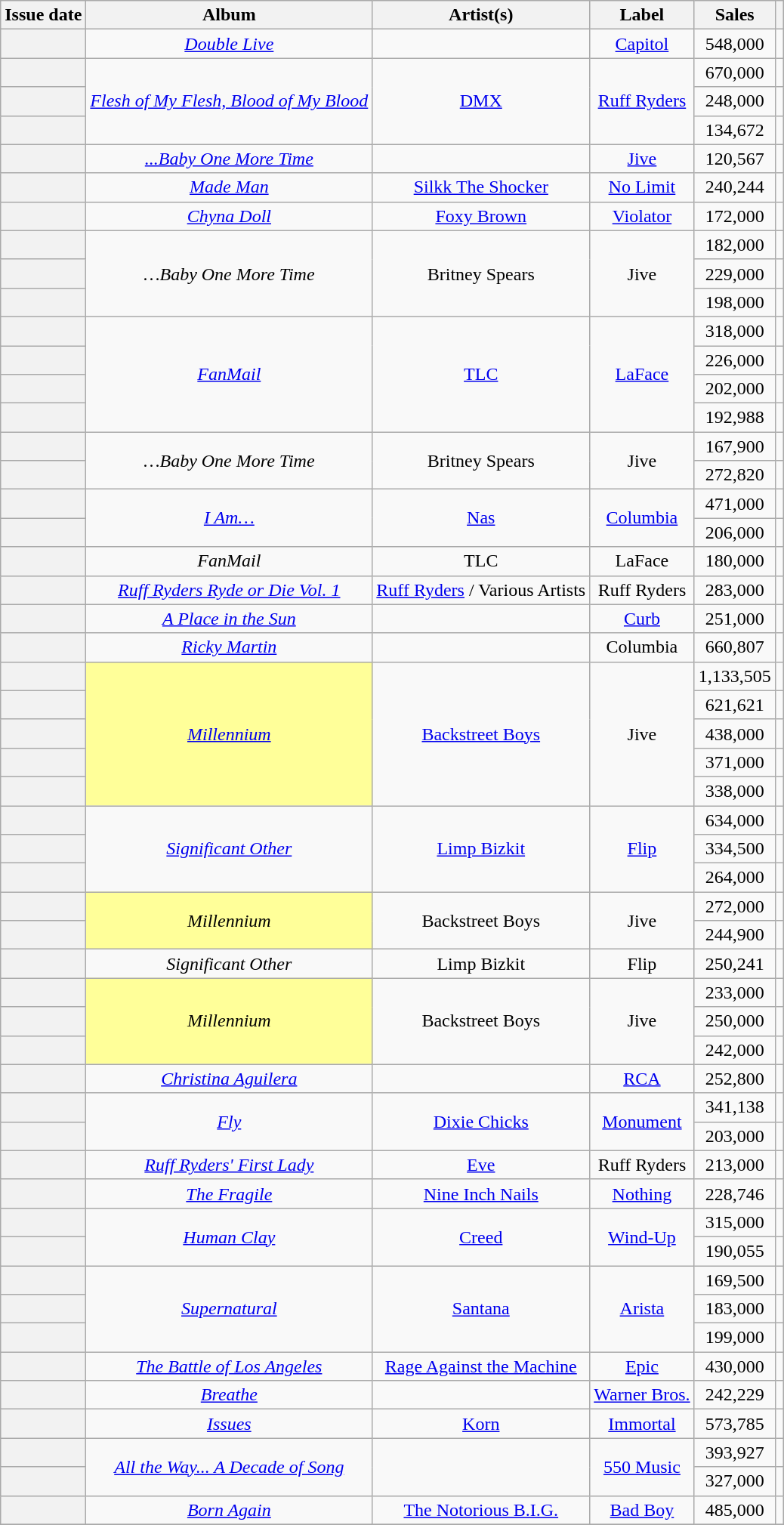<table class="wikitable sortable plainrowheaders" style="text-align: center">
<tr>
<th scope=col>Issue date</th>
<th scope=col>Album</th>
<th scope=col>Artist(s)</th>
<th scope=col>Label</th>
<th scope=col>Sales</th>
<th scope=col class="unsortable"></th>
</tr>
<tr>
<th scope="row"></th>
<td style="text-align: center;"><em><a href='#'>Double Live</a></em></td>
<td style="text-align: center;"></td>
<td style="text-align: center;"><a href='#'>Capitol</a></td>
<td style="text-align: center;">548,000</td>
<td></td>
</tr>
<tr>
<th scope="row"></th>
<td style="text-align: center;" rowspan=3><em><a href='#'>Flesh of My Flesh, Blood of My Blood</a></em></td>
<td style="text-align: center;" rowspan=3><a href='#'>DMX</a></td>
<td style="text-align: center;" rowspan=3><a href='#'>Ruff Ryders</a></td>
<td style="text-align: center;">670,000</td>
<td></td>
</tr>
<tr>
<th scope="row"></th>
<td style="text-align: center;">248,000</td>
<td></td>
</tr>
<tr>
<th scope="row"></th>
<td style="text-align: center;">134,672</td>
<td></td>
</tr>
<tr>
<th scope="row"></th>
<td style="text-align: center;"><em><a href='#'>...Baby One More Time</a></em></td>
<td style="text-align: center;"></td>
<td style="text-align: center;"><a href='#'>Jive</a></td>
<td style="text-align: center;">120,567</td>
<td></td>
</tr>
<tr>
<th scope="row"></th>
<td style="text-align: center;"><em><a href='#'>Made Man</a></em></td>
<td style="text-align: center;"><a href='#'>Silkk The Shocker</a></td>
<td style="text-align: center;"><a href='#'>No Limit</a></td>
<td style="text-align: center;">240,244</td>
<td></td>
</tr>
<tr>
<th scope="row"></th>
<td style="text-align: center;"><em><a href='#'>Chyna Doll</a></em></td>
<td style="text-align: center;"><a href='#'>Foxy Brown</a></td>
<td style="text-align: center;"><a href='#'>Violator</a></td>
<td style="text-align: center;">172,000</td>
<td></td>
</tr>
<tr>
<th scope="row"></th>
<td style="text-align: center;" rowspan=3><em>…Baby One More Time</em></td>
<td style="text-align: center;" rowspan=3 data-sort-value="Spears, Britney">Britney Spears</td>
<td style="text-align: center;" rowspan=3>Jive</td>
<td style="text-align: center;">182,000</td>
<td></td>
</tr>
<tr>
<th scope="row"></th>
<td style="text-align: center;">229,000</td>
<td></td>
</tr>
<tr>
<th scope="row"></th>
<td style="text-align: center;">198,000</td>
<td></td>
</tr>
<tr>
<th scope="row"></th>
<td style="text-align: center;" rowspan=4><em><a href='#'>FanMail</a></em></td>
<td style="text-align: center;" rowspan=4><a href='#'>TLC</a></td>
<td style="text-align: center;" rowspan=4><a href='#'>LaFace</a></td>
<td style="text-align: center;">318,000</td>
<td></td>
</tr>
<tr>
<th scope="row"></th>
<td style="text-align: center;">226,000</td>
<td></td>
</tr>
<tr>
<th scope="row"></th>
<td style="text-align: center;">202,000</td>
<td></td>
</tr>
<tr>
<th scope="row"></th>
<td style="text-align: center;">192,988</td>
<td></td>
</tr>
<tr>
<th scope="row"></th>
<td style="text-align: center;" rowspan=2><em>…Baby One More Time</em></td>
<td style="text-align: center;" rowspan=2 data-sort-value="Spears, Britney">Britney Spears</td>
<td style="text-align: center;" rowspan=2>Jive</td>
<td style="text-align: center;">167,900</td>
<td></td>
</tr>
<tr>
<th scope="row"></th>
<td style="text-align: center;">272,820</td>
<td></td>
</tr>
<tr>
<th scope="row"></th>
<td style="text-align: center;" rowspan=2><em><a href='#'>I Am…</a></em></td>
<td style="text-align: center;" rowspan=2><a href='#'>Nas</a></td>
<td style="text-align: center;" rowspan=2><a href='#'>Columbia</a></td>
<td style="text-align: center;">471,000</td>
<td></td>
</tr>
<tr>
<th scope="row"></th>
<td style="text-align: center;">206,000</td>
<td></td>
</tr>
<tr>
<th scope="row"></th>
<td style="text-align: center;"><em>FanMail</em></td>
<td style="text-align: center;">TLC</td>
<td style="text-align: center;">LaFace</td>
<td style="text-align: center;">180,000</td>
<td></td>
</tr>
<tr>
<th scope="row"></th>
<td style="text-align: center;"><em><a href='#'>Ruff Ryders Ryde or Die Vol. 1</a></em></td>
<td style="text-align: center;"><a href='#'>Ruff Ryders</a> / Various Artists</td>
<td style="text-align: center;">Ruff Ryders</td>
<td style="text-align: center;">283,000</td>
<td></td>
</tr>
<tr>
<th scope="row"></th>
<td style="text-align: center;"><em><a href='#'>A Place in the Sun</a></em></td>
<td style="text-align: center;"></td>
<td style="text-align: center;"><a href='#'>Curb</a></td>
<td style="text-align: center;">251,000</td>
<td></td>
</tr>
<tr>
<th scope="row"></th>
<td style="text-align: center;"><em><a href='#'>Ricky Martin</a></em></td>
<td style="text-align: center;"></td>
<td style="text-align: center;">Columbia</td>
<td style="text-align: center;">660,807</td>
<td></td>
</tr>
<tr>
<th scope="row"></th>
<td bgcolor=#FFFF99 style="text-align:center;" rowspan=5><em><a href='#'>Millennium</a></em> </td>
<td style="text-align: center;" rowspan=5><a href='#'>Backstreet Boys</a></td>
<td style="text-align: center;" rowspan=5>Jive</td>
<td style="text-align: center;">1,133,505</td>
<td></td>
</tr>
<tr>
<th scope="row"></th>
<td style="text-align: center;">621,621</td>
<td></td>
</tr>
<tr>
<th scope="row"></th>
<td style="text-align: center;">438,000</td>
<td></td>
</tr>
<tr>
<th scope="row"></th>
<td style="text-align: center;">371,000</td>
<td></td>
</tr>
<tr>
<th scope="row"></th>
<td style="text-align: center;">338,000</td>
<td></td>
</tr>
<tr>
<th scope="row"></th>
<td style="text-align: center;" rowspan=3><em><a href='#'>Significant Other</a></em></td>
<td style="text-align: center;" rowspan=3><a href='#'>Limp Bizkit</a></td>
<td style="text-align: center;" rowspan=3><a href='#'>Flip</a></td>
<td style="text-align: center;">634,000</td>
<td></td>
</tr>
<tr>
<th scope="row"></th>
<td style="text-align: center;">334,500</td>
<td></td>
</tr>
<tr>
<th scope="row"></th>
<td style="text-align: center;">264,000</td>
<td></td>
</tr>
<tr>
<th scope="row"></th>
<td bgcolor=#FFFF99 style="text-align:center;" rowspan=2><em>Millennium</em> </td>
<td style="text-align: center;" rowspan=2>Backstreet Boys</td>
<td style="text-align: center;" rowspan=2>Jive</td>
<td style="text-align: center;">272,000</td>
<td></td>
</tr>
<tr>
<th scope="row"></th>
<td style="text-align: center;">244,900</td>
<td></td>
</tr>
<tr>
<th scope="row"></th>
<td style="text-align: center;"><em>Significant Other</em></td>
<td style="text-align: center;">Limp Bizkit</td>
<td style="text-align: center;">Flip</td>
<td style="text-align: center;">250,241</td>
<td></td>
</tr>
<tr>
<th scope="row"></th>
<td bgcolor=#FFFF99 style="text-align:center;" rowspan=3><em>Millennium</em> </td>
<td style="text-align: center;" rowspan=3>Backstreet Boys</td>
<td style="text-align: center;" rowspan=3>Jive</td>
<td style="text-align: center;">233,000</td>
<td></td>
</tr>
<tr>
<th scope="row"></th>
<td style="text-align: center;">250,000</td>
<td></td>
</tr>
<tr>
<th scope="row"></th>
<td style="text-align: center;">242,000</td>
<td></td>
</tr>
<tr>
<th scope="row"></th>
<td style="text-align: center;"><em><a href='#'>Christina Aguilera</a></em></td>
<td style="text-align: center;"></td>
<td style="text-align: center;"><a href='#'>RCA</a></td>
<td style="text-align: center;">252,800</td>
<td></td>
</tr>
<tr>
<th scope="row"></th>
<td style="text-align: center;" rowspan=2><em><a href='#'>Fly</a></em></td>
<td style="text-align: center;" rowspan=2><a href='#'>Dixie Chicks</a></td>
<td style="text-align: center;" rowspan=2><a href='#'>Monument</a></td>
<td style="text-align: center;">341,138</td>
<td></td>
</tr>
<tr>
<th scope="row"></th>
<td style="text-align: center;">203,000</td>
<td></td>
</tr>
<tr>
<th scope="row"></th>
<td style="text-align: center;"><em><a href='#'>Ruff Ryders' First Lady</a></em></td>
<td style="text-align: center;"><a href='#'>Eve</a></td>
<td style="text-align: center;">Ruff Ryders</td>
<td style="text-align: center;">213,000</td>
<td></td>
</tr>
<tr>
<th scope="row"></th>
<td style="text-align: center;"><em><a href='#'>The Fragile</a></em></td>
<td style="text-align: center;"><a href='#'>Nine Inch Nails</a></td>
<td style="text-align: center;"><a href='#'>Nothing</a></td>
<td style="text-align: center;">228,746</td>
<td></td>
</tr>
<tr>
<th scope="row"></th>
<td style="text-align: center;" rowspan=2><em><a href='#'>Human Clay</a></em></td>
<td style="text-align: center;" rowspan=2><a href='#'>Creed</a></td>
<td style="text-align: center;" rowspan=2><a href='#'>Wind-Up</a></td>
<td style="text-align: center;">315,000</td>
<td></td>
</tr>
<tr>
<th scope="row"></th>
<td style="text-align: center;">190,055</td>
<td></td>
</tr>
<tr>
<th scope="row"></th>
<td style="text-align: center;" rowspan=3><em><a href='#'>Supernatural</a></em></td>
<td style="text-align: center;" rowspan=3><a href='#'>Santana</a></td>
<td style="text-align: center;" rowspan=3><a href='#'>Arista</a></td>
<td style="text-align: center;">169,500</td>
<td></td>
</tr>
<tr>
<th scope="row"></th>
<td style="text-align: center;">183,000</td>
<td></td>
</tr>
<tr>
<th scope="row"></th>
<td style="text-align: center;">199,000</td>
<td></td>
</tr>
<tr>
<th scope="row"></th>
<td style="text-align: center;"><em><a href='#'>The Battle of Los Angeles</a></em></td>
<td style="text-align: center;"><a href='#'>Rage Against the Machine</a></td>
<td style="text-align: center;"><a href='#'>Epic</a></td>
<td style="text-align: center;">430,000</td>
<td></td>
</tr>
<tr>
<th scope="row"></th>
<td style="text-align: center;"><em><a href='#'>Breathe</a></em></td>
<td style="text-align: center;"></td>
<td style="text-align: center;"><a href='#'>Warner Bros.</a></td>
<td style="text-align: center;">242,229</td>
<td></td>
</tr>
<tr>
<th scope="row"></th>
<td style="text-align: center;"><em><a href='#'>Issues</a></em></td>
<td style="text-align: center;"><a href='#'>Korn</a></td>
<td style="text-align: center;"><a href='#'>Immortal</a></td>
<td style="text-align: center;">573,785</td>
<td></td>
</tr>
<tr>
<th scope="row"></th>
<td style="text-align: center;" rowspan=2><em><a href='#'>All the Way... A Decade of Song</a></em></td>
<td style="text-align: center;" rowspan=2></td>
<td style="text-align: center;" rowspan=2><a href='#'>550 Music</a></td>
<td style="text-align: center;">393,927</td>
<td></td>
</tr>
<tr>
<th scope="row"></th>
<td style="text-align: center;">327,000</td>
<td></td>
</tr>
<tr>
<th scope="row"></th>
<td style="text-align: center;"><em><a href='#'>Born Again</a></em></td>
<td style="text-align: center;" data-sort-value="Notorious B.I.G., The"><a href='#'>The Notorious B.I.G.</a></td>
<td style="text-align: center;"><a href='#'>Bad Boy</a></td>
<td style="text-align: center;">485,000</td>
<td></td>
</tr>
<tr>
</tr>
</table>
